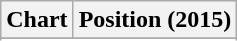<table class="wikitable">
<tr>
<th>Chart</th>
<th>Position (2015)</th>
</tr>
<tr>
</tr>
<tr>
</tr>
</table>
